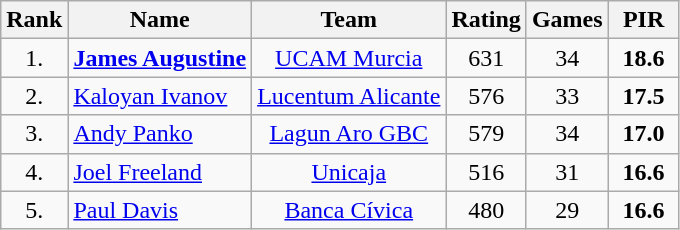<table class="wikitable" style="text-align: center;">
<tr>
<th>Rank</th>
<th>Name</th>
<th>Team</th>
<th>Rating</th>
<th>Games</th>
<th width=40>PIR</th>
</tr>
<tr>
<td>1.</td>
<td align="left"> <strong><a href='#'>James Augustine</a></strong></td>
<td><a href='#'>UCAM Murcia</a></td>
<td>631</td>
<td>34</td>
<td><strong>18.6</strong></td>
</tr>
<tr>
<td>2.</td>
<td align="left"> <a href='#'>Kaloyan Ivanov</a></td>
<td><a href='#'>Lucentum Alicante</a></td>
<td>576</td>
<td>33</td>
<td><strong>17.5</strong></td>
</tr>
<tr>
<td>3.</td>
<td align="left"> <a href='#'>Andy Panko</a></td>
<td><a href='#'>Lagun Aro GBC</a></td>
<td>579</td>
<td>34</td>
<td><strong>17.0</strong></td>
</tr>
<tr>
<td>4.</td>
<td align="left"> <a href='#'>Joel Freeland</a></td>
<td><a href='#'>Unicaja</a></td>
<td>516</td>
<td>31</td>
<td><strong>16.6</strong></td>
</tr>
<tr>
<td>5.</td>
<td align="left"> <a href='#'>Paul Davis</a></td>
<td><a href='#'>Banca Cívica</a></td>
<td>480</td>
<td>29</td>
<td><strong>16.6</strong></td>
</tr>
</table>
